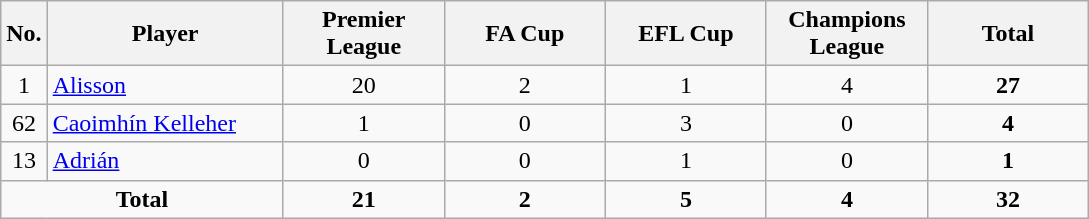<table class="wikitable sortable" style="text-align:center">
<tr>
<th width=10>No.</th>
<th width=150>Player</th>
<th width=100>Premier League</th>
<th width=100>FA Cup</th>
<th width=100>EFL Cup</th>
<th width=100>Champions League</th>
<th width=100>Total</th>
</tr>
<tr>
<td>1</td>
<td style="text-align:left;"> <a href='#'>Alisson</a></td>
<td>20</td>
<td>2</td>
<td>1</td>
<td>4</td>
<td><strong>27</strong></td>
</tr>
<tr>
<td>62</td>
<td style="text-align:left;"> <a href='#'>Caoimhín Kelleher</a></td>
<td>1</td>
<td>0</td>
<td>3</td>
<td>0</td>
<td><strong>4</strong></td>
</tr>
<tr>
<td>13</td>
<td style="text-align:left;"> <a href='#'>Adrián</a></td>
<td>0</td>
<td>0</td>
<td>1</td>
<td>0</td>
<td><strong>1</strong></td>
</tr>
<tr class="sortbottom">
<td colspan="2"><strong>Total</strong></td>
<td><strong>21</strong></td>
<td><strong>2</strong></td>
<td><strong>5</strong></td>
<td><strong>4</strong></td>
<td><strong>32</strong></td>
</tr>
</table>
